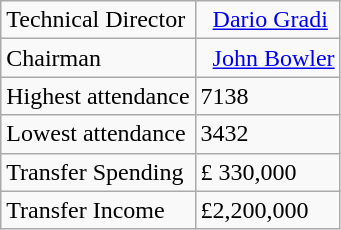<table class="wikitable">
<tr>
<td>Technical Director</td>
<td>  <a href='#'>Dario Gradi</a></td>
</tr>
<tr>
<td>Chairman</td>
<td>  <a href='#'>John Bowler</a></td>
</tr>
<tr>
<td>Highest attendance</td>
<td>7138</td>
</tr>
<tr>
<td>Lowest attendance</td>
<td>3432</td>
</tr>
<tr>
<td>Transfer Spending</td>
<td>£ 330,000 </td>
</tr>
<tr>
<td>Transfer Income</td>
<td>£2,200,000 </td>
</tr>
</table>
